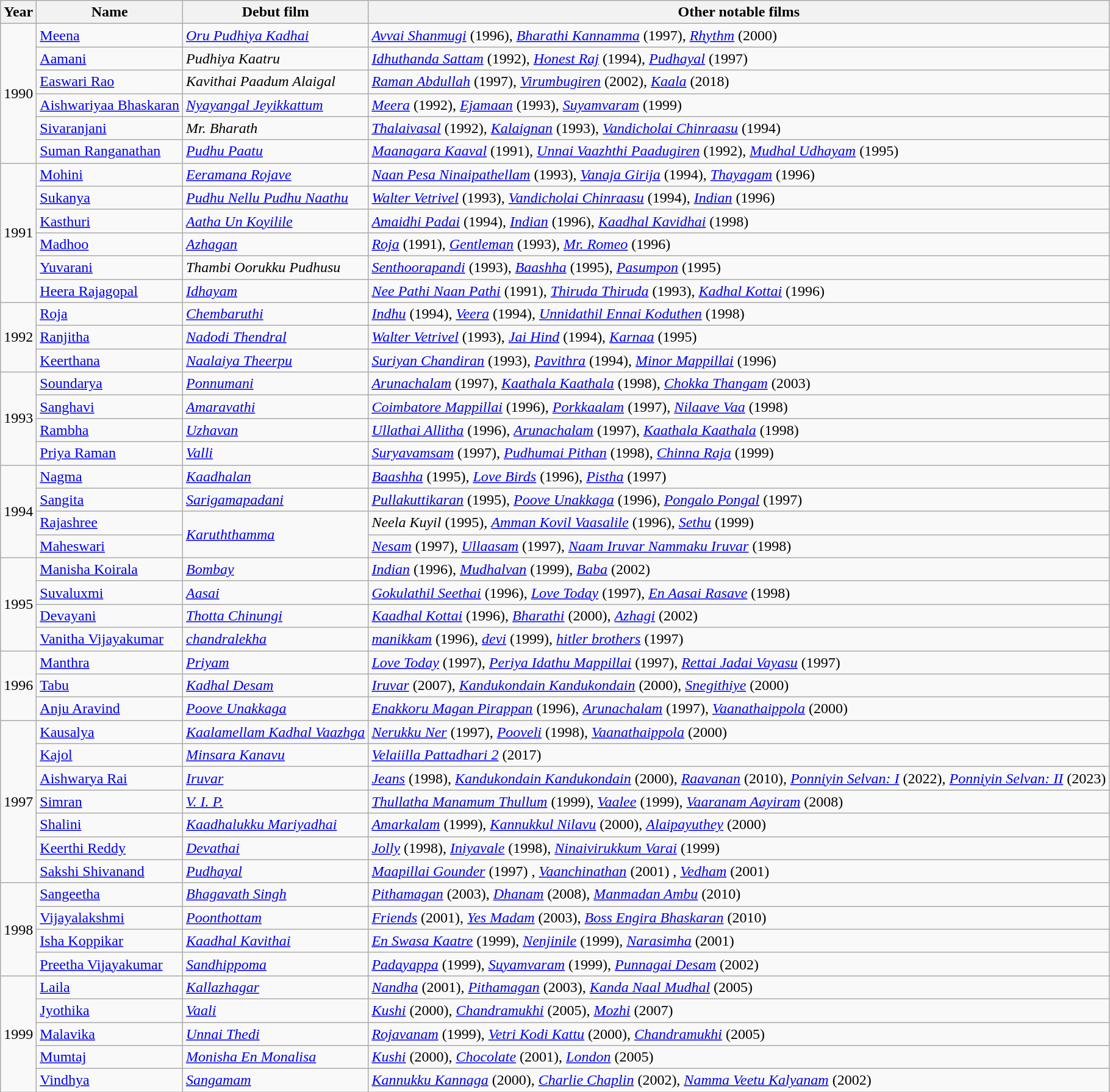<table class="wikitable sortable">
<tr>
<th>Year</th>
<th>Name</th>
<th>Debut film</th>
<th class=unsortable>Other notable films</th>
</tr>
<tr>
<td rowspan="6">1990</td>
<td><a href='#'>Meena</a></td>
<td><em><a href='#'>Oru Pudhiya Kadhai</a></em></td>
<td><em><a href='#'>Avvai Shanmugi</a></em> (1996), <em><a href='#'>Bharathi Kannamma</a></em> (1997), <em><a href='#'>Rhythm</a></em> (2000)</td>
</tr>
<tr>
<td><a href='#'>Aamani</a></td>
<td><em>Pudhiya Kaatru</em></td>
<td><em><a href='#'>Idhuthanda Sattam</a></em> (1992), <em><a href='#'>Honest Raj</a></em> (1994), <em><a href='#'>Pudhayal</a></em> (1997)</td>
</tr>
<tr>
<td><a href='#'>Easwari Rao</a></td>
<td><em>Kavithai Paadum Alaigal</em></td>
<td><em><a href='#'>Raman Abdullah</a></em> (1997), <em><a href='#'>Virumbugiren</a></em> (2002), <em><a href='#'>Kaala</a></em> (2018)</td>
</tr>
<tr>
<td><a href='#'>Aishwariyaa Bhaskaran</a></td>
<td><em><a href='#'>Nyayangal Jeyikkattum</a></em></td>
<td><em><a href='#'>Meera</a></em> (1992), <em><a href='#'>Ejamaan</a></em> (1993), <em><a href='#'>Suyamvaram</a></em> (1999)</td>
</tr>
<tr>
<td><a href='#'>Sivaranjani</a></td>
<td><em>Mr. Bharath</em></td>
<td><em><a href='#'>Thalaivasal</a></em> (1992), <em><a href='#'>Kalaignan</a></em> (1993), <em><a href='#'>Vandicholai Chinraasu</a></em> (1994)</td>
</tr>
<tr>
<td><a href='#'>Suman Ranganathan</a></td>
<td><em><a href='#'>Pudhu Paatu</a></em></td>
<td><em><a href='#'>Maanagara Kaaval</a></em> (1991), <em><a href='#'>Unnai Vaazhthi Paadugiren</a></em> (1992), <em><a href='#'>Mudhal Udhayam</a></em> (1995)</td>
</tr>
<tr>
<td rowspan="6">1991</td>
<td><a href='#'>Mohini</a></td>
<td><em><a href='#'>Eeramana Rojave</a></em></td>
<td><em><a href='#'>Naan Pesa Ninaipathellam</a></em> (1993), <em><a href='#'>Vanaja Girija</a></em> (1994), <em><a href='#'>Thayagam</a></em> (1996)</td>
</tr>
<tr>
<td><a href='#'>Sukanya</a></td>
<td><em><a href='#'>Pudhu Nellu Pudhu Naathu</a></em></td>
<td><em><a href='#'>Walter Vetrivel</a></em> (1993), <em><a href='#'>Vandicholai Chinraasu</a></em> (1994), <em><a href='#'>Indian</a></em> (1996)</td>
</tr>
<tr>
<td><a href='#'>Kasthuri</a></td>
<td><em><a href='#'>Aatha Un Koyilile</a></em></td>
<td><em><a href='#'>Amaidhi Padai</a></em> (1994), <em><a href='#'>Indian</a></em> (1996), <em><a href='#'>Kaadhal Kavidhai</a></em> (1998)</td>
</tr>
<tr>
<td><a href='#'>Madhoo</a></td>
<td><em><a href='#'>Azhagan</a></em></td>
<td><em><a href='#'>Roja</a></em> (1991), <em><a href='#'>Gentleman</a></em> (1993), <em><a href='#'>Mr. Romeo</a></em> (1996)</td>
</tr>
<tr>
<td><a href='#'>Yuvarani</a></td>
<td><em>Thambi Oorukku Pudhusu</em></td>
<td><em><a href='#'>Senthoorapandi</a></em> (1993), <em><a href='#'>Baashha</a></em> (1995), <em><a href='#'>Pasumpon</a></em> (1995)</td>
</tr>
<tr>
<td><a href='#'>Heera Rajagopal</a></td>
<td><em><a href='#'>Idhayam</a></em></td>
<td><em><a href='#'>Nee Pathi Naan Pathi</a></em> (1991), <em><a href='#'>Thiruda Thiruda</a></em> (1993), <em><a href='#'>Kadhal Kottai</a></em> (1996)</td>
</tr>
<tr>
<td rowspan="3">1992</td>
<td><a href='#'>Roja</a></td>
<td><em><a href='#'>Chembaruthi</a></em></td>
<td><em><a href='#'>Indhu</a></em> (1994), <em><a href='#'>Veera</a></em> (1994), <em><a href='#'>Unnidathil Ennai Koduthen</a></em> (1998)</td>
</tr>
<tr>
<td><a href='#'>Ranjitha</a></td>
<td><em><a href='#'>Nadodi Thendral</a></em></td>
<td><em><a href='#'>Walter Vetrivel</a></em> (1993), <em><a href='#'>Jai Hind</a></em> (1994), <em><a href='#'>Karnaa</a></em> (1995)</td>
</tr>
<tr>
<td><a href='#'>Keerthana</a></td>
<td><em><a href='#'>Naalaiya Theerpu</a></em></td>
<td><em><a href='#'>Suriyan Chandiran</a></em> (1993), <em><a href='#'>Pavithra</a></em> (1994), <em><a href='#'>Minor Mappillai</a></em> (1996)</td>
</tr>
<tr>
<td rowspan="4">1993</td>
<td><a href='#'>Soundarya</a></td>
<td><em><a href='#'>Ponnumani</a></em></td>
<td><em><a href='#'>Arunachalam</a></em> (1997), <em><a href='#'>Kaathala Kaathala</a></em> (1998), <em><a href='#'>Chokka Thangam</a></em> (2003)</td>
</tr>
<tr>
<td><a href='#'>Sanghavi</a></td>
<td><em><a href='#'>Amaravathi</a></em></td>
<td><em><a href='#'>Coimbatore Mappillai</a></em> (1996), <em><a href='#'>Porkkaalam</a></em> (1997), <em><a href='#'>Nilaave Vaa</a></em> (1998)</td>
</tr>
<tr>
<td><a href='#'>Rambha</a></td>
<td><em><a href='#'>Uzhavan</a></em></td>
<td><em><a href='#'>Ullathai Allitha</a></em> (1996), <em><a href='#'>Arunachalam</a></em> (1997), <em><a href='#'>Kaathala Kaathala</a></em> (1998)</td>
</tr>
<tr>
<td><a href='#'>Priya Raman</a></td>
<td><em><a href='#'>Valli</a></em></td>
<td><em><a href='#'>Suryavamsam</a></em> (1997), <em><a href='#'>Pudhumai Pithan</a></em> (1998), <em><a href='#'>Chinna Raja</a></em> (1999)</td>
</tr>
<tr>
<td rowspan="4">1994</td>
<td><a href='#'>Nagma</a></td>
<td><em><a href='#'>Kaadhalan</a></em></td>
<td><em><a href='#'>Baashha</a></em> (1995), <em><a href='#'>Love Birds</a></em> (1996), <em><a href='#'>Pistha</a></em> (1997)</td>
</tr>
<tr>
<td><a href='#'>Sangita</a></td>
<td><em><a href='#'>Sarigamapadani</a></em></td>
<td><em><a href='#'>Pullakuttikaran</a></em> (1995), <em><a href='#'>Poove Unakkaga</a></em> (1996), <em><a href='#'>Pongalo Pongal</a></em> (1997)</td>
</tr>
<tr>
<td><a href='#'>Rajashree</a></td>
<td rowspan="2"><em><a href='#'>Karuththamma</a></em></td>
<td><em>Neela Kuyil</em> (1995), <em><a href='#'>Amman Kovil Vaasalile</a></em> (1996), <em><a href='#'>Sethu</a></em> (1999)</td>
</tr>
<tr>
<td><a href='#'>Maheswari</a></td>
<td><em><a href='#'>Nesam</a></em> (1997), <em><a href='#'>Ullaasam</a></em> (1997), <em><a href='#'>Naam Iruvar Nammaku Iruvar</a></em> (1998)</td>
</tr>
<tr>
<td rowspan="4">1995</td>
<td><a href='#'>Manisha Koirala</a></td>
<td><em><a href='#'>Bombay</a></em></td>
<td><em><a href='#'>Indian</a></em> (1996), <em><a href='#'>Mudhalvan</a></em> (1999), <em><a href='#'>Baba</a></em> (2002)</td>
</tr>
<tr>
<td><a href='#'>Suvaluxmi</a></td>
<td><em><a href='#'>Aasai</a></em></td>
<td><em><a href='#'>Gokulathil Seethai</a></em> (1996), <em><a href='#'>Love Today</a></em> (1997), <em><a href='#'>En Aasai Rasave</a></em> (1998)</td>
</tr>
<tr>
<td><a href='#'>Devayani</a></td>
<td><em><a href='#'>Thotta Chinungi</a></em></td>
<td><em><a href='#'>Kaadhal Kottai</a></em> (1996), <em><a href='#'>Bharathi</a></em> (2000), <em><a href='#'>Azhagi</a></em> (2002)</td>
</tr>
<tr>
<td><a href='#'>Vanitha Vijayakumar</a></td>
<td><em><a href='#'>chandralekha</a></em></td>
<td><em><a href='#'>manikkam</a></em> (1996), <em><a href='#'>devi</a></em> (1999), <em><a href='#'>hitler brothers</a></em> (1997)</td>
</tr>
<tr>
<td rowspan="3">1996</td>
<td><a href='#'>Manthra</a></td>
<td><em><a href='#'>Priyam</a></em></td>
<td><em><a href='#'>Love Today</a></em> (1997), <em><a href='#'>Periya Idathu Mappillai</a></em> (1997), <em><a href='#'>Rettai Jadai Vayasu</a></em> (1997)</td>
</tr>
<tr>
<td><a href='#'>Tabu</a></td>
<td><em><a href='#'>Kadhal Desam</a></em></td>
<td><em><a href='#'>Iruvar</a></em> (2007), <em><a href='#'>Kandukondain Kandukondain</a></em> (2000), <em><a href='#'>Snegithiye</a></em> (2000)</td>
</tr>
<tr>
<td><a href='#'>Anju Aravind</a></td>
<td><em><a href='#'>Poove Unakkaga</a></em></td>
<td><em><a href='#'>Enakkoru Magan Pirappan</a></em> (1996), <em><a href='#'>Arunachalam</a></em> (1997), <em><a href='#'>Vaanathaippola</a></em> (2000)</td>
</tr>
<tr>
<td rowspan="7">1997</td>
<td><a href='#'>Kausalya</a></td>
<td><em><a href='#'>Kaalamellam Kadhal Vaazhga</a></em></td>
<td><em><a href='#'>Nerukku Ner</a></em> (1997), <em><a href='#'>Pooveli</a></em> (1998), <em><a href='#'>Vaanathaippola</a></em> (2000)</td>
</tr>
<tr>
<td><a href='#'>Kajol</a></td>
<td><em><a href='#'>Minsara Kanavu</a></em></td>
<td><em><a href='#'>Velaiilla Pattadhari 2</a></em> (2017)</td>
</tr>
<tr>
<td><a href='#'>Aishwarya Rai</a></td>
<td><em><a href='#'>Iruvar</a></em></td>
<td><em><a href='#'>Jeans</a></em> (1998), <em><a href='#'>Kandukondain Kandukondain</a></em> (2000), <em><a href='#'>Raavanan</a></em> (2010), <em><a href='#'>Ponniyin Selvan: I</a></em> (2022), <em><a href='#'>Ponniyin Selvan: II</a></em> (2023)</td>
</tr>
<tr>
<td><a href='#'>Simran</a></td>
<td><em><a href='#'>V. I. P.</a></em></td>
<td><em><a href='#'>Thullatha Manamum Thullum</a></em> (1999), <em><a href='#'>Vaalee</a></em> (1999), <em><a href='#'>Vaaranam Aayiram</a></em> (2008)</td>
</tr>
<tr>
<td><a href='#'>Shalini</a></td>
<td><em><a href='#'>Kaadhalukku Mariyadhai</a></em></td>
<td><em><a href='#'>Amarkalam</a></em> (1999), <em><a href='#'>Kannukkul Nilavu</a></em> (2000), <em><a href='#'>Alaipayuthey</a></em> (2000)</td>
</tr>
<tr>
<td><a href='#'>Keerthi Reddy</a></td>
<td><em><a href='#'>Devathai</a></em></td>
<td><em><a href='#'>Jolly</a></em> (1998), <em><a href='#'>Iniyavale</a></em> (1998), <em><a href='#'>Ninaivirukkum Varai</a></em> (1999)</td>
</tr>
<tr>
<td><a href='#'>Sakshi Shivanand</a></td>
<td><em><a href='#'>Pudhayal</a></em></td>
<td><em><a href='#'>Maapillai Gounder</a></em> (1997) , <em><a href='#'>Vaanchinathan</a></em> (2001) , <em><a href='#'>Vedham</a></em> (2001)</td>
</tr>
<tr>
<td rowspan="4">1998</td>
<td><a href='#'>Sangeetha</a></td>
<td><em><a href='#'>Bhagavath Singh</a></em></td>
<td><em><a href='#'>Pithamagan</a></em> (2003), <em><a href='#'>Dhanam</a></em> (2008), <em><a href='#'>Manmadan Ambu</a></em> (2010)</td>
</tr>
<tr>
<td><a href='#'>Vijayalakshmi</a></td>
<td><em><a href='#'>Poonthottam</a></em></td>
<td><em><a href='#'>Friends</a></em> (2001), <em><a href='#'>Yes Madam</a></em> (2003), <em><a href='#'>Boss Engira Bhaskaran</a></em> (2010)</td>
</tr>
<tr>
<td><a href='#'>Isha Koppikar</a></td>
<td><em><a href='#'>Kaadhal Kavithai</a></em></td>
<td><em><a href='#'>En Swasa Kaatre</a></em> (1999), <em><a href='#'>Nenjinile</a></em> (1999), <em><a href='#'>Narasimha</a></em> (2001)</td>
</tr>
<tr>
<td><a href='#'>Preetha Vijayakumar</a></td>
<td><em><a href='#'>Sandhippoma</a></em></td>
<td><em><a href='#'>Padayappa</a></em> (1999), <em><a href='#'>Suyamvaram</a></em> (1999), <em><a href='#'>Punnagai Desam</a></em> (2002)</td>
</tr>
<tr>
<td rowspan="5">1999</td>
<td><a href='#'>Laila</a></td>
<td><em><a href='#'>Kallazhagar</a></em></td>
<td><em><a href='#'>Nandha</a></em> (2001), <em><a href='#'>Pithamagan</a></em> (2003), <em><a href='#'>Kanda Naal Mudhal</a></em> (2005)</td>
</tr>
<tr>
<td><a href='#'>Jyothika</a></td>
<td><em><a href='#'>Vaali</a></em></td>
<td><em><a href='#'>Kushi</a></em> (2000), <em><a href='#'>Chandramukhi</a></em> (2005), <em><a href='#'>Mozhi</a></em> (2007)</td>
</tr>
<tr>
<td><a href='#'>Malavika</a></td>
<td><em><a href='#'>Unnai Thedi</a></em></td>
<td><em><a href='#'>Rojavanam</a></em> (1999), <em><a href='#'>Vetri Kodi Kattu</a></em> (2000), <em><a href='#'>Chandramukhi</a></em> (2005)</td>
</tr>
<tr>
<td><a href='#'>Mumtaj</a></td>
<td><em><a href='#'>Monisha En Monalisa</a></em></td>
<td><em><a href='#'>Kushi</a></em> (2000), <em><a href='#'>Chocolate</a></em> (2001), <em><a href='#'>London</a></em> (2005)</td>
</tr>
<tr>
<td><a href='#'>Vindhya</a></td>
<td><em><a href='#'>Sangamam</a></em></td>
<td><em><a href='#'>Kannukku Kannaga</a></em> (2000), <a href='#'><em>Charlie Chaplin</em></a> (2002), <em><a href='#'>Namma Veetu Kalyanam</a></em> (2002)</td>
</tr>
</table>
